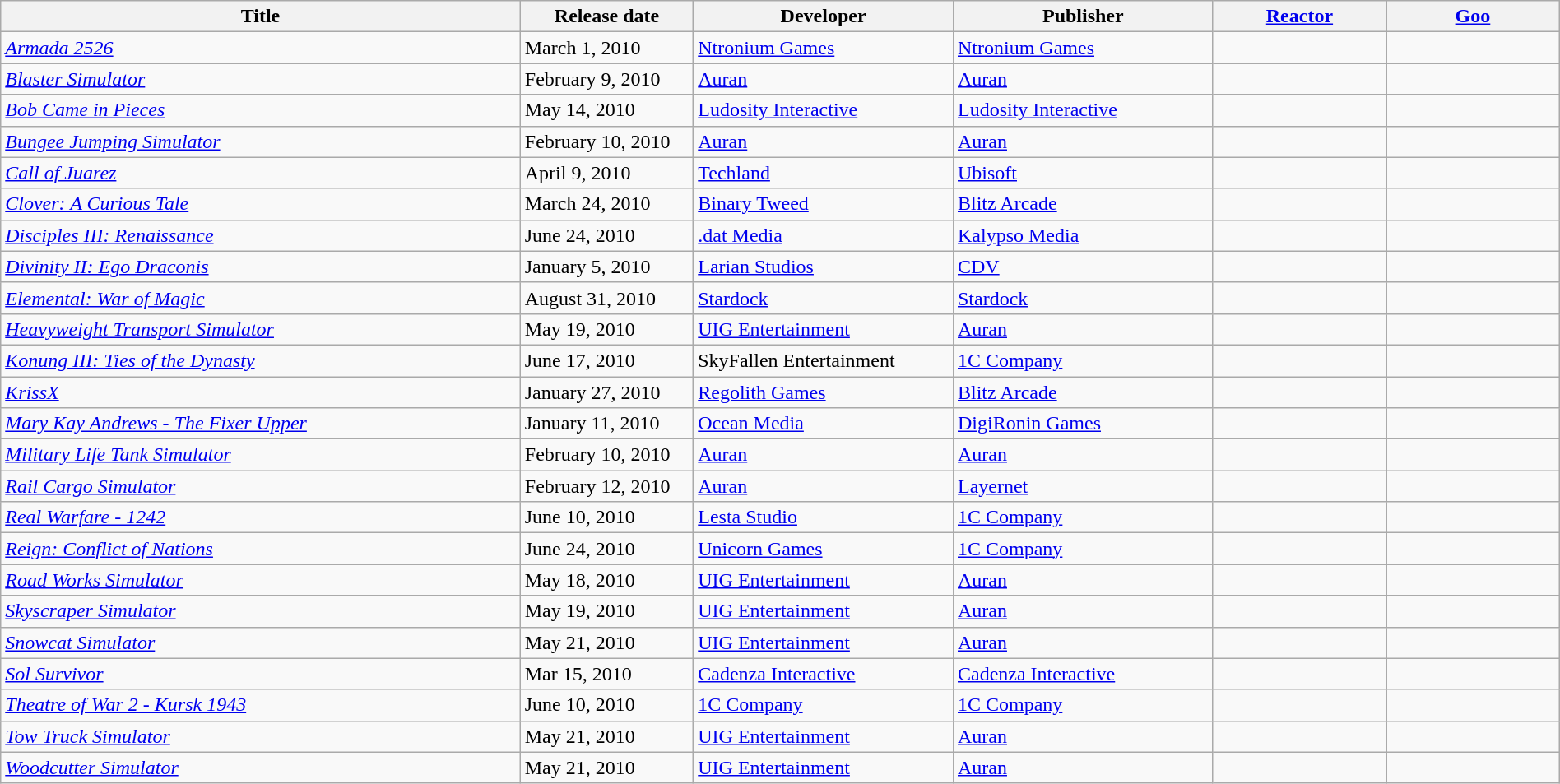<table class="wikitable sortable" width="100%" style="margin:0px 0px">
<tr>
<th width=30%>Title</th>
<th width=10%>Release date</th>
<th width=15%>Developer</th>
<th width=15%>Publisher</th>
<th width=10%><a href='#'>Reactor</a></th>
<th width=10%><a href='#'>Goo</a></th>
</tr>
<tr>
<td><em><a href='#'>Armada 2526</a></em></td>
<td>March 1, 2010</td>
<td><a href='#'>Ntronium Games</a></td>
<td><a href='#'>Ntronium Games</a></td>
<td align="center"></td>
<td align="center"></td>
</tr>
<tr>
<td><em><a href='#'>Blaster Simulator</a></em></td>
<td>February 9, 2010</td>
<td><a href='#'>Auran</a></td>
<td><a href='#'>Auran</a></td>
<td align="center"></td>
<td align="center"></td>
</tr>
<tr>
<td><em><a href='#'>Bob Came in Pieces</a></em></td>
<td>May 14, 2010</td>
<td><a href='#'>Ludosity Interactive</a></td>
<td><a href='#'>Ludosity Interactive</a></td>
<td align="center"></td>
<td align="center"></td>
</tr>
<tr>
<td><em><a href='#'>Bungee Jumping Simulator</a></em></td>
<td>February 10, 2010</td>
<td><a href='#'>Auran</a></td>
<td><a href='#'>Auran</a></td>
<td align="center"></td>
<td align="center"></td>
</tr>
<tr>
<td><em><a href='#'>Call of Juarez</a></em></td>
<td>April 9, 2010</td>
<td><a href='#'>Techland</a></td>
<td><a href='#'>Ubisoft</a></td>
<td align="center"></td>
<td align="center"></td>
</tr>
<tr>
<td><em><a href='#'>Clover: A Curious Tale</a></em></td>
<td>March 24, 2010</td>
<td><a href='#'>Binary Tweed</a></td>
<td><a href='#'>Blitz Arcade</a></td>
<td align="center"></td>
<td align="center"></td>
</tr>
<tr>
<td><em><a href='#'>Disciples III: Renaissance</a></em></td>
<td>June 24, 2010</td>
<td><a href='#'>.dat Media</a></td>
<td><a href='#'>Kalypso Media</a></td>
<td align="center"></td>
<td align="center"></td>
</tr>
<tr>
<td><em><a href='#'>Divinity II: Ego Draconis</a></em></td>
<td>January 5, 2010</td>
<td><a href='#'>Larian Studios</a></td>
<td><a href='#'>CDV</a></td>
<td align="center"></td>
<td align="center"></td>
</tr>
<tr>
<td><em><a href='#'>Elemental: War of Magic</a></em></td>
<td>August 31, 2010</td>
<td><a href='#'>Stardock</a></td>
<td><a href='#'>Stardock</a></td>
<td align="center"></td>
<td align="center"></td>
</tr>
<tr>
<td><em><a href='#'>Heavyweight Transport Simulator</a></em></td>
<td>May 19, 2010</td>
<td><a href='#'>UIG Entertainment</a></td>
<td><a href='#'>Auran</a></td>
<td align="center"></td>
<td align="center"></td>
</tr>
<tr>
<td><em><a href='#'>Konung III: Ties of the Dynasty</a></em></td>
<td>June 17, 2010</td>
<td>SkyFallen Entertainment</td>
<td><a href='#'>1C Company</a></td>
<td align="center"></td>
<td align="center"></td>
</tr>
<tr>
<td><em><a href='#'>KrissX</a></em></td>
<td>January 27, 2010</td>
<td><a href='#'>Regolith Games</a></td>
<td><a href='#'>Blitz Arcade</a></td>
<td align="center"></td>
<td align="center"></td>
</tr>
<tr>
<td><em><a href='#'>Mary Kay Andrews - The Fixer Upper</a></em></td>
<td>January 11, 2010</td>
<td><a href='#'>Ocean Media</a></td>
<td><a href='#'>DigiRonin Games</a></td>
<td align="center"></td>
<td align="center"></td>
</tr>
<tr>
<td><em><a href='#'>Military Life Tank Simulator</a></em></td>
<td>February 10, 2010</td>
<td><a href='#'>Auran</a></td>
<td><a href='#'>Auran</a></td>
<td align="center"></td>
<td align="center"></td>
</tr>
<tr>
<td><em><a href='#'>Rail Cargo Simulator</a></em></td>
<td>February 12, 2010</td>
<td><a href='#'>Auran</a></td>
<td><a href='#'>Layernet</a></td>
<td align="center"></td>
<td align="center"></td>
</tr>
<tr>
<td><em><a href='#'>Real Warfare - 1242</a></em></td>
<td>June 10, 2010</td>
<td><a href='#'>Lesta Studio</a></td>
<td><a href='#'>1C Company</a></td>
<td align="center"></td>
<td align="center"></td>
</tr>
<tr>
<td><em><a href='#'>Reign: Conflict of Nations</a></em></td>
<td>June 24, 2010</td>
<td><a href='#'>Unicorn Games</a></td>
<td><a href='#'>1C Company</a></td>
<td align="center"></td>
<td align="center"></td>
</tr>
<tr>
<td><em><a href='#'>Road Works Simulator</a></em></td>
<td>May 18, 2010</td>
<td><a href='#'>UIG Entertainment</a></td>
<td><a href='#'>Auran</a></td>
<td align="center"></td>
<td align="center"></td>
</tr>
<tr>
<td><em><a href='#'>Skyscraper Simulator</a></em></td>
<td>May 19, 2010</td>
<td><a href='#'>UIG Entertainment</a></td>
<td><a href='#'>Auran</a></td>
<td align="center"></td>
<td align="center"></td>
</tr>
<tr>
<td><em><a href='#'>Snowcat Simulator</a></em></td>
<td>May 21, 2010</td>
<td><a href='#'>UIG Entertainment</a></td>
<td><a href='#'>Auran</a></td>
<td align="center"></td>
<td align="center"></td>
</tr>
<tr>
<td><em><a href='#'>Sol Survivor</a></em></td>
<td>Mar 15, 2010</td>
<td><a href='#'>Cadenza Interactive</a></td>
<td><a href='#'>Cadenza Interactive</a></td>
<td align="center"></td>
<td align="center"></td>
</tr>
<tr>
<td><em><a href='#'>Theatre of War 2 - Kursk 1943</a></em></td>
<td>June 10, 2010</td>
<td><a href='#'>1C Company</a></td>
<td><a href='#'>1C Company</a></td>
<td align="center"></td>
<td align="center"></td>
</tr>
<tr>
<td><em><a href='#'>Tow Truck Simulator</a></em></td>
<td>May 21, 2010</td>
<td><a href='#'>UIG Entertainment</a></td>
<td><a href='#'>Auran</a></td>
<td align="center"></td>
<td align="center"></td>
</tr>
<tr>
<td><em><a href='#'>Woodcutter Simulator</a></em></td>
<td>May 21, 2010</td>
<td><a href='#'>UIG Entertainment</a></td>
<td><a href='#'>Auran</a></td>
<td align="center"></td>
<td align="center"></td>
</tr>
</table>
